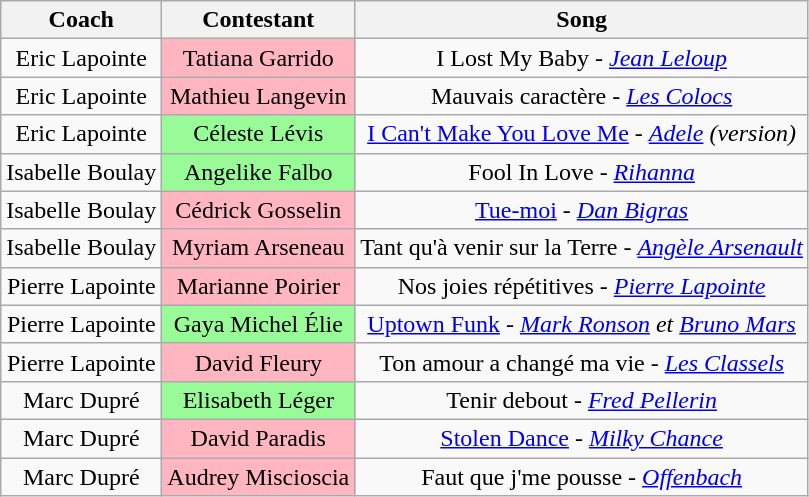<table class="wikitable sortable" style="text-align: center; width: 40 %;"|->
<tr>
<th>Coach</th>
<th colspan>Contestant</th>
<th colspan>Song</th>
</tr>
<tr>
<td>Eric Lapointe</td>
<td style="background:lightpink">Tatiana Garrido</td>
<td>I Lost My Baby - <em><a href='#'>Jean Leloup</a></em></td>
</tr>
<tr>
<td>Eric Lapointe</td>
<td style="background:lightpink">Mathieu Langevin</td>
<td>Mauvais caractère - <em><a href='#'>Les Colocs</a></em></td>
</tr>
<tr>
<td>Eric Lapointe</td>
<td style="background:palegreen">Céleste Lévis</td>
<td><a href='#'>I Can't Make You Love Me</a> - <em><a href='#'>Adele</a> (version)</em></td>
</tr>
<tr ->
<td>Isabelle Boulay</td>
<td style="background:palegreen">Angelike Falbo</td>
<td>Fool In Love - <em><a href='#'>Rihanna</a></em></td>
</tr>
<tr>
<td>Isabelle Boulay</td>
<td style="background:lightpink">Cédrick Gosselin</td>
<td><a href='#'>Tue-moi</a> - <em><a href='#'>Dan Bigras</a></em></td>
</tr>
<tr>
<td>Isabelle Boulay</td>
<td style="background:lightpink">Myriam Arseneau</td>
<td>Tant qu'à venir sur la Terre - <em><a href='#'>Angèle Arsenault</a></em></td>
</tr>
<tr>
<td>Pierre Lapointe</td>
<td style="background:lightpink">Marianne Poirier</td>
<td>Nos joies répétitives - <em><a href='#'>Pierre Lapointe</a></em></td>
</tr>
<tr>
<td>Pierre Lapointe</td>
<td style="background:palegreen">Gaya Michel Élie</td>
<td><a href='#'>Uptown Funk</a> - <em><a href='#'>Mark Ronson</a> et <a href='#'>Bruno Mars</a></em></td>
</tr>
<tr>
<td>Pierre Lapointe</td>
<td style="background:lightpink">David Fleury</td>
<td>Ton amour a changé ma vie - <em><a href='#'>Les Classels</a></em></td>
</tr>
<tr>
<td>Marc Dupré</td>
<td style="background:palegreen">Elisabeth Léger</td>
<td>Tenir debout - <em><a href='#'>Fred Pellerin</a></em></td>
</tr>
<tr>
<td>Marc Dupré</td>
<td style="background:lightpink">David Paradis</td>
<td><a href='#'>Stolen Dance</a> - <em><a href='#'>Milky Chance</a></em></td>
</tr>
<tr>
<td>Marc Dupré</td>
<td style="background:lightpink">Audrey Miscioscia</td>
<td>Faut que j'me pousse - <em><a href='#'>Offenbach</a></em></td>
</tr>
</table>
